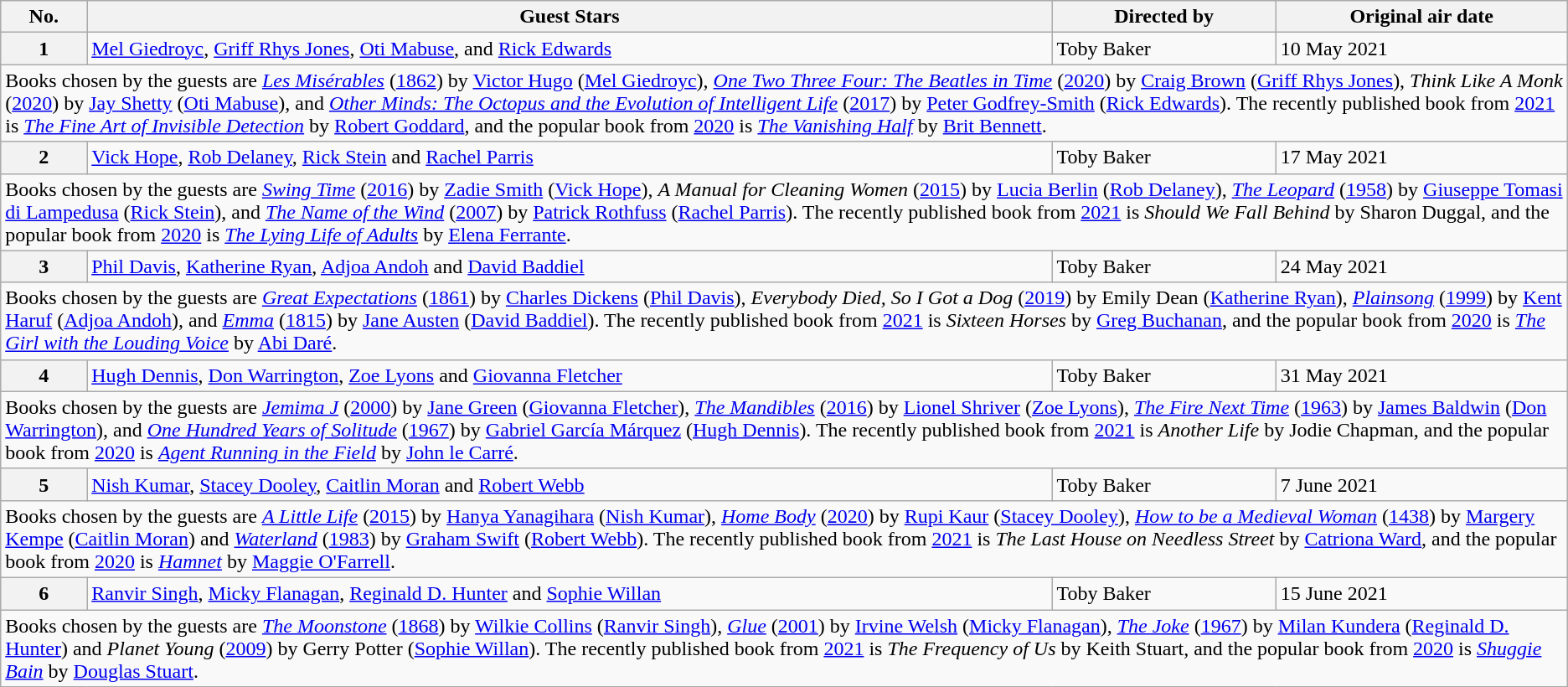<table class="wikitable">
<tr>
<th>No.</th>
<th>Guest Stars</th>
<th>Directed by</th>
<th>Original air date</th>
</tr>
<tr>
<th rowspan="1">1</th>
<td><a href='#'>Mel Giedroyc</a>, <a href='#'>Griff Rhys Jones</a>, <a href='#'>Oti Mabuse</a>, and <a href='#'>Rick Edwards</a></td>
<td>Toby Baker</td>
<td>10 May 2021</td>
</tr>
<tr>
<td colspan="4">Books chosen by the guests are <em><a href='#'>Les Misérables</a></em> (<a href='#'>1862</a>) by <a href='#'>Victor Hugo</a> (<a href='#'>Mel Giedroyc</a>), <em><a href='#'>One Two Three Four: The Beatles in Time</a></em> (<a href='#'>2020</a>) by <a href='#'>Craig Brown</a> (<a href='#'>Griff Rhys Jones</a>),  <em>Think Like A Monk</em> (<a href='#'>2020</a>) by <a href='#'>Jay Shetty</a> (<a href='#'>Oti Mabuse</a>), and <em><a href='#'>Other Minds: The Octopus and the Evolution of Intelligent Life</a></em> (<a href='#'>2017</a>) by <a href='#'>Peter Godfrey-Smith</a> (<a href='#'>Rick Edwards</a>). The recently published book from <a href='#'>2021</a> is <em><a href='#'>The Fine Art of Invisible Detection</a></em> by <a href='#'>Robert Goddard</a>, and the popular book from <a href='#'>2020</a> is <em><a href='#'>The Vanishing Half</a></em> by <a href='#'>Brit Bennett</a>.</td>
</tr>
<tr>
<th rowspan="1">2</th>
<td><a href='#'>Vick Hope</a>, <a href='#'>Rob Delaney</a>, <a href='#'>Rick Stein</a> and <a href='#'>Rachel Parris</a></td>
<td>Toby Baker</td>
<td>17 May 2021</td>
</tr>
<tr>
<td colspan="4">Books chosen by the guests are <a href='#'><em>Swing Time</em></a> (<a href='#'>2016</a>) by <a href='#'>Zadie Smith</a> (<a href='#'>Vick Hope</a>), <em>A Manual for Cleaning Women</em> (<a href='#'>2015</a>) by <a href='#'>Lucia Berlin</a> (<a href='#'>Rob Delaney</a>), <em><a href='#'>The Leopard</a></em> (<a href='#'>1958</a>) by <a href='#'>Giuseppe Tomasi di Lampedusa</a> (<a href='#'>Rick Stein</a>), and <em><a href='#'>The Name of the Wind</a></em> (<a href='#'>2007</a>) by <a href='#'>Patrick Rothfuss</a> (<a href='#'>Rachel Parris</a>). The recently published book from <a href='#'>2021</a> is <em>Should We Fall Behind</em> by Sharon Duggal, and the popular book from <a href='#'>2020</a> is <em><a href='#'>The Lying Life of Adults</a></em> by <a href='#'>Elena Ferrante</a>.</td>
</tr>
<tr>
<th rowspan="1">3</th>
<td><a href='#'>Phil Davis</a>, <a href='#'>Katherine Ryan</a>, <a href='#'>Adjoa Andoh</a> and <a href='#'>David Baddiel</a></td>
<td>Toby Baker</td>
<td>24 May 2021</td>
</tr>
<tr>
<td colspan="4">Books chosen by the guests are <em><a href='#'>Great Expectations</a></em> (<a href='#'>1861</a>) by <a href='#'>Charles Dickens</a> (<a href='#'>Phil Davis</a>), <em>Everybody Died, So I Got a Dog</em> (<a href='#'>2019</a>) by Emily Dean  (<a href='#'>Katherine Ryan</a>), <em><a href='#'>Plainsong</a></em> (<a href='#'>1999</a>) by <a href='#'>Kent Haruf</a> (<a href='#'>Adjoa Andoh</a>), and <em><a href='#'>Emma</a></em> (<a href='#'>1815</a>) by <a href='#'>Jane Austen</a> (<a href='#'>David Baddiel</a>). The recently published book from <a href='#'>2021</a> is <em>Sixteen Horses</em> by <a href='#'>Greg Buchanan</a>, and the popular book from <a href='#'>2020</a> is <em><a href='#'>The Girl with the Louding Voice</a></em> by <a href='#'>Abi Daré</a>.</td>
</tr>
<tr>
<th rowspan="1">4</th>
<td><a href='#'>Hugh Dennis</a>, <a href='#'>Don Warrington</a>, <a href='#'>Zoe Lyons</a> and <a href='#'>Giovanna Fletcher</a></td>
<td>Toby Baker</td>
<td>31 May 2021</td>
</tr>
<tr>
<td colspan="4">Books chosen by the guests are <em><a href='#'>Jemima J</a></em> (<a href='#'>2000</a>) by <a href='#'>Jane Green</a> (<a href='#'>Giovanna Fletcher</a>), <em><a href='#'>The Mandibles</a></em> (<a href='#'>2016</a>) by <a href='#'>Lionel Shriver</a>  (<a href='#'>Zoe Lyons</a>), <em><a href='#'>The Fire Next Time</a></em> (<a href='#'>1963</a>) by <a href='#'>James Baldwin</a> (<a href='#'>Don Warrington</a>), and <em><a href='#'>One Hundred Years of Solitude</a></em> (<a href='#'>1967</a>) by <a href='#'>Gabriel García Márquez</a> (<a href='#'>Hugh Dennis</a>). The recently published book from <a href='#'>2021</a> is <em>Another Life</em> by Jodie Chapman, and the popular book from <a href='#'>2020</a> is <em><a href='#'>Agent Running in the Field</a></em> by <a href='#'>John le Carré</a>.</td>
</tr>
<tr>
<th rowspan="1">5</th>
<td><a href='#'>Nish Kumar</a>, <a href='#'>Stacey Dooley</a>, <a href='#'>Caitlin Moran</a> and <a href='#'>Robert Webb</a></td>
<td>Toby Baker</td>
<td>7 June 2021</td>
</tr>
<tr>
<td colspan="4">Books chosen by the guests are <em><a href='#'>A Little Life</a></em> (<a href='#'>2015</a>) by <a href='#'>Hanya Yanagihara</a> (<a href='#'>Nish Kumar</a>), <em><a href='#'>Home Body</a></em> (<a href='#'>2020</a>) by <a href='#'>Rupi Kaur</a> (<a href='#'>Stacey Dooley</a>), <em><a href='#'>How to be a Medieval Woman</a></em> (<a href='#'>1438</a>) by <a href='#'>Margery Kempe</a> (<a href='#'>Caitlin Moran</a>) and <em><a href='#'>Waterland</a></em> (<a href='#'>1983</a>) by <a href='#'>Graham Swift</a> (<a href='#'>Robert Webb</a>). The recently published book from <a href='#'>2021</a> is <em>The Last House on Needless Street</em> by <a href='#'>Catriona Ward</a>, and the popular book from <a href='#'>2020</a> is <em><a href='#'>Hamnet</a></em> by <a href='#'>Maggie O'Farrell</a>.</td>
</tr>
<tr>
<th rowspan="1">6</th>
<td><a href='#'>Ranvir Singh</a>, <a href='#'>Micky Flanagan</a>, <a href='#'>Reginald D. Hunter</a> and <a href='#'>Sophie Willan</a></td>
<td>Toby Baker</td>
<td>15 June 2021</td>
</tr>
<tr>
<td colspan="4">Books chosen by the guests are <em><a href='#'>The Moonstone</a></em> (<a href='#'>1868</a>) by <a href='#'>Wilkie Collins</a> (<a href='#'>Ranvir Singh</a>), <em><a href='#'>Glue</a></em> (<a href='#'>2001</a>) by <a href='#'>Irvine Welsh</a> (<a href='#'>Micky Flanagan</a>), <em><a href='#'>The Joke</a></em> (<a href='#'>1967</a>) by <a href='#'>Milan Kundera</a> (<a href='#'>Reginald D. Hunter</a>) and <em>Planet Young</em> (<a href='#'>2009</a>) by Gerry Potter (<a href='#'>Sophie Willan</a>). The recently published book from <a href='#'>2021</a> is <em>The Frequency of Us</em> by Keith Stuart, and the popular book from <a href='#'>2020</a> is <em><a href='#'>Shuggie Bain</a></em> by <a href='#'>Douglas Stuart</a>.</td>
</tr>
</table>
